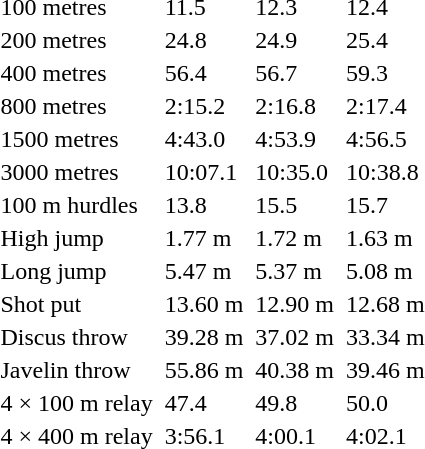<table>
<tr>
<td>100 metres</td>
<td></td>
<td>11.5 </td>
<td></td>
<td>12.3</td>
<td></td>
<td>12.4</td>
</tr>
<tr>
<td>200 metres</td>
<td></td>
<td>24.8 </td>
<td></td>
<td>24.9</td>
<td></td>
<td>25.4</td>
</tr>
<tr>
<td>400 metres</td>
<td></td>
<td>56.4 </td>
<td></td>
<td>56.7</td>
<td></td>
<td>59.3</td>
</tr>
<tr>
<td>800 metres</td>
<td></td>
<td>2:15.2 </td>
<td></td>
<td>2:16.8</td>
<td></td>
<td>2:17.4</td>
</tr>
<tr>
<td>1500 metres</td>
<td></td>
<td>4:43.0 </td>
<td></td>
<td>4:53.9</td>
<td></td>
<td>4:56.5</td>
</tr>
<tr>
<td>3000 metres</td>
<td></td>
<td>10:07.1 </td>
<td></td>
<td>10:35.0</td>
<td></td>
<td>10:38.8</td>
</tr>
<tr>
<td>100 m hurdles</td>
<td></td>
<td>13.8 </td>
<td></td>
<td>15.5</td>
<td></td>
<td>15.7</td>
</tr>
<tr>
<td>High jump</td>
<td></td>
<td>1.77 m </td>
<td></td>
<td>1.72 m</td>
<td></td>
<td>1.63 m</td>
</tr>
<tr>
<td>Long jump</td>
<td></td>
<td>5.47 m</td>
<td></td>
<td>5.37 m</td>
<td></td>
<td>5.08 m</td>
</tr>
<tr>
<td>Shot put</td>
<td></td>
<td>13.60 m </td>
<td></td>
<td>12.90 m</td>
<td></td>
<td>12.68 m</td>
</tr>
<tr>
<td>Discus throw</td>
<td></td>
<td>39.28 m </td>
<td></td>
<td>37.02 m</td>
<td></td>
<td>33.34 m</td>
</tr>
<tr>
<td>Javelin throw</td>
<td></td>
<td>55.86 m </td>
<td></td>
<td>40.38 m</td>
<td></td>
<td>39.46 m</td>
</tr>
<tr>
<td>4 × 100 m relay</td>
<td></td>
<td>47.4 </td>
<td></td>
<td>49.8</td>
<td></td>
<td>50.0</td>
</tr>
<tr>
<td>4 × 400 m relay</td>
<td></td>
<td>3:56.1 </td>
<td></td>
<td>4:00.1</td>
<td></td>
<td>4:02.1</td>
</tr>
</table>
